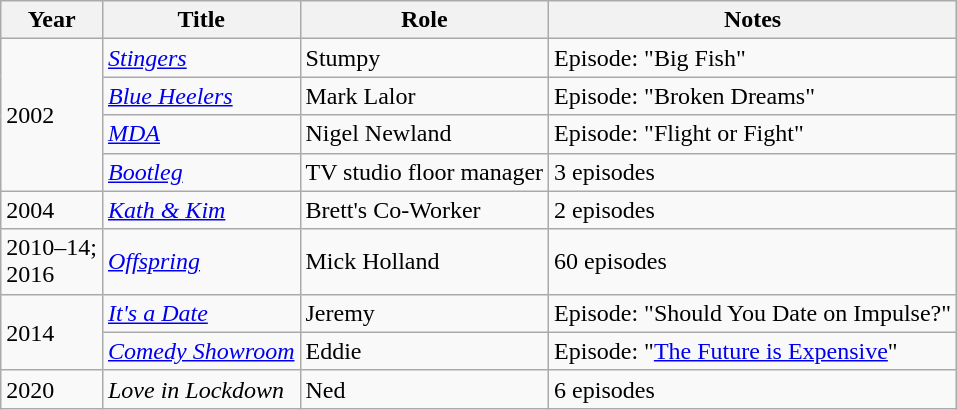<table class="wikitable sortable">
<tr>
<th>Year</th>
<th>Title</th>
<th>Role</th>
<th>Notes</th>
</tr>
<tr>
<td rowspan="4">2002</td>
<td><em><a href='#'>Stingers</a></em></td>
<td>Stumpy</td>
<td>Episode: "Big Fish"</td>
</tr>
<tr>
<td><em><a href='#'>Blue Heelers</a></em></td>
<td>Mark Lalor</td>
<td>Episode: "Broken Dreams"</td>
</tr>
<tr>
<td><em><a href='#'>MDA</a></em></td>
<td>Nigel Newland</td>
<td>Episode: "Flight or Fight"</td>
</tr>
<tr>
<td><em><a href='#'>Bootleg</a></em></td>
<td>TV studio floor manager</td>
<td>3 episodes</td>
</tr>
<tr>
<td>2004</td>
<td><em><a href='#'>Kath & Kim</a></em></td>
<td>Brett's Co-Worker</td>
<td>2 episodes</td>
</tr>
<tr>
<td>2010–14;<br>2016</td>
<td><em><a href='#'>Offspring</a></em></td>
<td>Mick Holland</td>
<td>60 episodes</td>
</tr>
<tr>
<td rowspan="2">2014</td>
<td><em><a href='#'>It's a Date</a></em></td>
<td>Jeremy</td>
<td>Episode: "Should You Date on Impulse?"</td>
</tr>
<tr>
<td><em><a href='#'>Comedy Showroom</a></em></td>
<td>Eddie</td>
<td>Episode: "<a href='#'>The Future is Expensive</a>"</td>
</tr>
<tr>
<td>2020</td>
<td><em>Love in Lockdown</em></td>
<td>Ned</td>
<td>6 episodes</td>
</tr>
</table>
